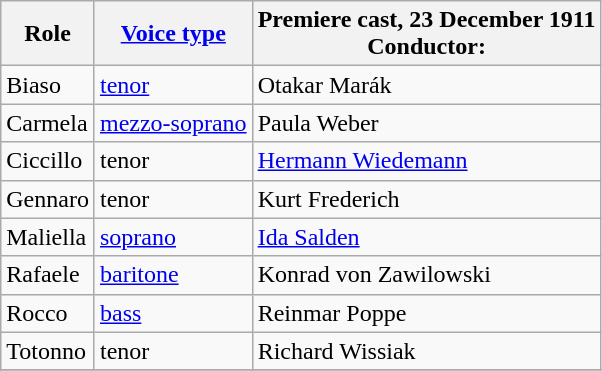<table class="wikitable">
<tr>
<th>Role</th>
<th><a href='#'>Voice type</a></th>
<th>Premiere cast, 23 December 1911<br>Conductor: </th>
</tr>
<tr>
<td>Biaso</td>
<td><a href='#'>tenor</a></td>
<td>Otakar Marák</td>
</tr>
<tr>
<td>Carmela</td>
<td><a href='#'>mezzo-soprano</a></td>
<td>Paula Weber</td>
</tr>
<tr>
<td>Ciccillo</td>
<td>tenor</td>
<td><a href='#'>Hermann Wiedemann</a></td>
</tr>
<tr>
<td>Gennaro</td>
<td>tenor</td>
<td>Kurt Frederich</td>
</tr>
<tr>
<td>Maliella</td>
<td><a href='#'>soprano</a></td>
<td><a href='#'>Ida Salden</a></td>
</tr>
<tr>
<td>Rafaele</td>
<td><a href='#'>baritone</a></td>
<td>Konrad von Zawilowski</td>
</tr>
<tr>
<td>Rocco</td>
<td><a href='#'>bass</a></td>
<td>Reinmar Poppe</td>
</tr>
<tr>
<td>Totonno</td>
<td>tenor</td>
<td>Richard Wissiak</td>
</tr>
<tr>
</tr>
</table>
